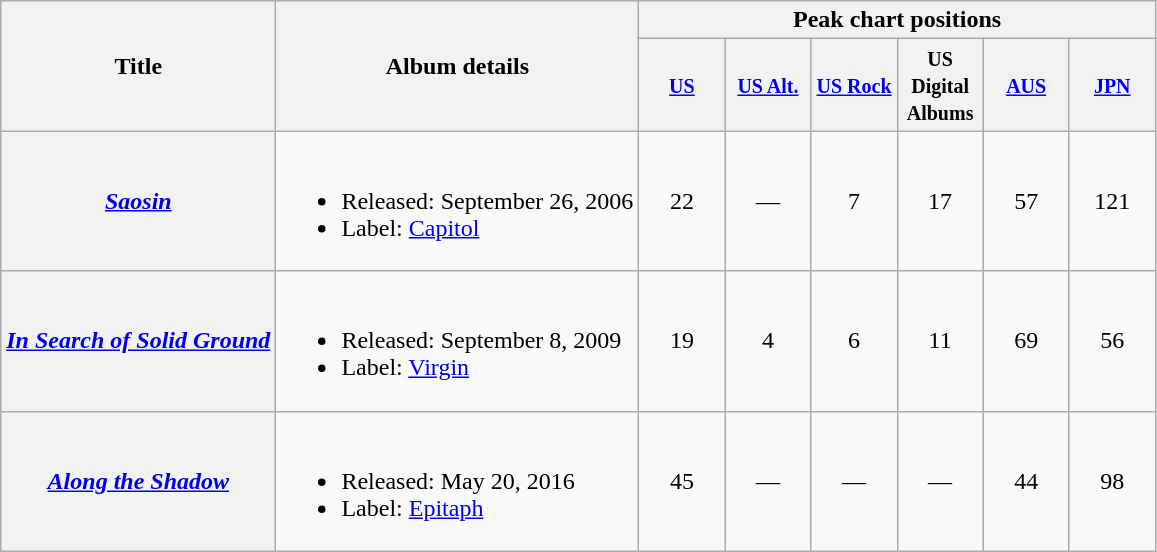<table class="wikitable plainrowheaders">
<tr>
<th rowspan="2">Title</th>
<th rowspan="2">Album details</th>
<th colspan="6">Peak chart positions</th>
</tr>
<tr>
<th width="50px"><small><a href='#'>US</a><br></small></th>
<th width="50px"><small><a href='#'>US Alt.</a><br></small></th>
<th width="50px"><small><a href='#'>US Rock</a><br></small></th>
<th width="50px"><small>US Digital Albums<br></small></th>
<th width="50px"><small><a href='#'>AUS</a></small><br></th>
<th width="50px"><small><a href='#'>JPN</a><br></small></th>
</tr>
<tr>
<th scope="row"><em><a href='#'>Saosin</a></em></th>
<td><br><ul><li>Released: September 26, 2006</li><li>Label: <a href='#'>Capitol</a></li></ul></td>
<td align="center">22</td>
<td align="center">—</td>
<td align="center">7</td>
<td align="center">17</td>
<td align="center">57</td>
<td align="center">121</td>
</tr>
<tr>
<th scope="row"><em><a href='#'>In Search of Solid Ground</a></em></th>
<td><br><ul><li>Released: September 8, 2009</li><li>Label: <a href='#'>Virgin</a></li></ul></td>
<td align="center">19</td>
<td align="center">4</td>
<td align="center">6</td>
<td align="center">11</td>
<td align="center">69</td>
<td align="center">56</td>
</tr>
<tr>
<th scope="row"><em><a href='#'>Along the Shadow</a></em></th>
<td><br><ul><li>Released: May 20, 2016</li><li>Label: <a href='#'>Epitaph</a></li></ul></td>
<td align="center">45</td>
<td align="center">—</td>
<td align="center">—</td>
<td align="center">—</td>
<td align="center">44</td>
<td align="center">98</td>
</tr>
</table>
